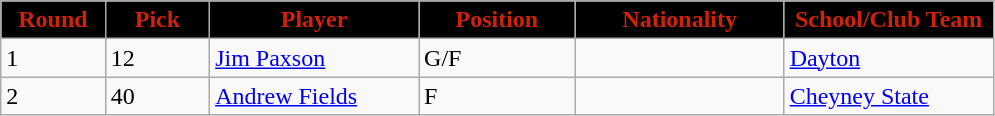<table class="wikitable sortable sortable">
<tr>
<th style="background:#000000; color:#D1210A"  width="10%">Round</th>
<th style="background:#000000; color:#D1210A"  width="10%">Pick</th>
<th style="background:#000000; color:#D1210A"  width="20%">Player</th>
<th style="background:#000000; color:#D1210A"  width="15%">Position</th>
<th style="background:#000000; color:#D1210A"  width="20%">Nationality</th>
<th style="background:#000000; color:#D1210A"  width="20%">School/Club Team</th>
</tr>
<tr>
<td>1</td>
<td>12</td>
<td><a href='#'>Jim Paxson</a></td>
<td>G/F</td>
<td></td>
<td><a href='#'>Dayton</a></td>
</tr>
<tr>
<td>2</td>
<td>40</td>
<td><a href='#'>Andrew Fields</a></td>
<td>F</td>
<td></td>
<td><a href='#'>Cheyney State</a></td>
</tr>
</table>
